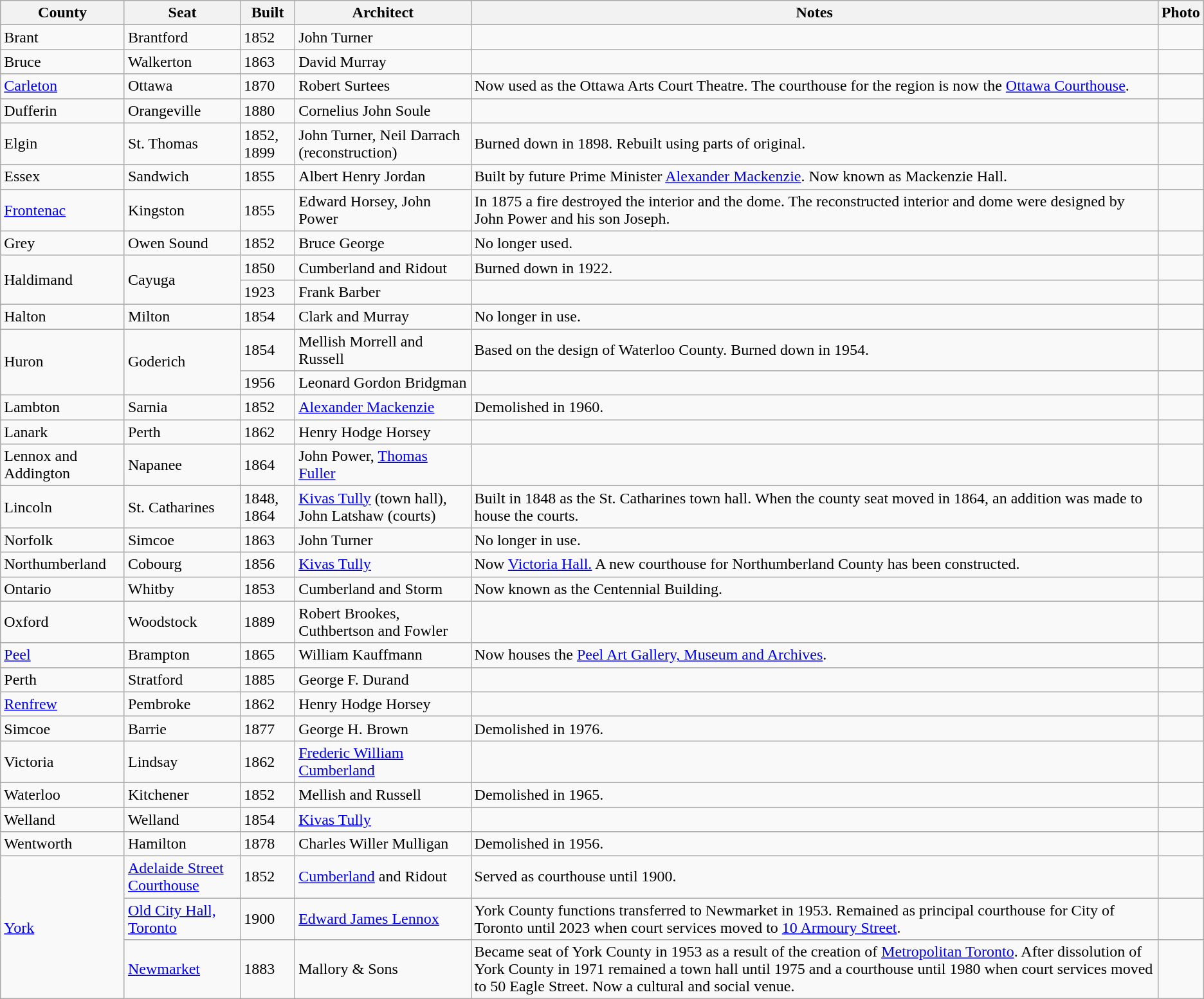<table class="wikitable">
<tr>
<th>County</th>
<th>Seat</th>
<th>Built</th>
<th>Architect</th>
<th>Notes</th>
<th>Photo</th>
</tr>
<tr>
<td>Brant</td>
<td>Brantford</td>
<td>1852</td>
<td>John Turner</td>
<td></td>
<td></td>
</tr>
<tr>
<td>Bruce</td>
<td>Walkerton</td>
<td>1863</td>
<td>David Murray</td>
<td></td>
<td></td>
</tr>
<tr>
<td><a href='#'>Carleton</a></td>
<td>Ottawa</td>
<td>1870</td>
<td>Robert Surtees</td>
<td>Now used as the Ottawa Arts Court Theatre. The courthouse for the region is now the <a href='#'>Ottawa Courthouse</a>.</td>
<td></td>
</tr>
<tr>
<td>Dufferin</td>
<td>Orangeville</td>
<td>1880</td>
<td>Cornelius John Soule</td>
<td></td>
<td></td>
</tr>
<tr>
<td>Elgin</td>
<td>St. Thomas</td>
<td>1852, 1899</td>
<td>John Turner, Neil Darrach (reconstruction)</td>
<td>Burned down in 1898. Rebuilt using parts of original.</td>
<td></td>
</tr>
<tr>
<td>Essex</td>
<td>Sandwich</td>
<td>1855</td>
<td>Albert Henry Jordan</td>
<td>Built by future Prime Minister <a href='#'>Alexander Mackenzie</a>. Now known as Mackenzie Hall.</td>
<td></td>
</tr>
<tr>
<td><a href='#'>Frontenac</a></td>
<td>Kingston</td>
<td>1855</td>
<td>Edward Horsey, John Power</td>
<td>In 1875 a fire destroyed the interior and the dome. The reconstructed interior and dome were designed by John Power and his son Joseph.</td>
<td></td>
</tr>
<tr>
<td>Grey</td>
<td>Owen Sound</td>
<td>1852</td>
<td>Bruce George</td>
<td>No longer used.</td>
<td></td>
</tr>
<tr>
<td rowspan="2">Haldimand</td>
<td rowspan="2">Cayuga</td>
<td>1850</td>
<td>Cumberland and Ridout</td>
<td>Burned down in 1922.</td>
<td></td>
</tr>
<tr>
<td>1923</td>
<td>Frank Barber</td>
<td></td>
<td></td>
</tr>
<tr>
<td>Halton</td>
<td>Milton</td>
<td>1854</td>
<td>Clark and Murray</td>
<td>No longer in use.</td>
<td></td>
</tr>
<tr>
<td rowspan="2">Huron</td>
<td rowspan="2">Goderich</td>
<td>1854</td>
<td>Mellish Morrell and Russell</td>
<td>Based on the design of Waterloo County. Burned down in 1954.</td>
<td></td>
</tr>
<tr>
<td>1956</td>
<td>Leonard Gordon Bridgman</td>
<td></td>
<td></td>
</tr>
<tr>
<td>Lambton</td>
<td>Sarnia</td>
<td>1852</td>
<td><a href='#'>Alexander Mackenzie</a></td>
<td>Demolished in 1960.</td>
<td></td>
</tr>
<tr>
<td>Lanark</td>
<td>Perth</td>
<td>1862</td>
<td>Henry Hodge Horsey</td>
<td></td>
<td></td>
</tr>
<tr>
<td>Lennox and Addington</td>
<td>Napanee</td>
<td>1864</td>
<td>John Power, <a href='#'>Thomas Fuller</a></td>
<td></td>
<td></td>
</tr>
<tr>
<td>Lincoln</td>
<td>St. Catharines</td>
<td>1848, 1864</td>
<td><a href='#'>Kivas Tully</a> (town hall), John Latshaw (courts)</td>
<td>Built in 1848 as the St. Catharines town hall. When the county seat moved in 1864, an addition was made to house the courts.</td>
<td></td>
</tr>
<tr>
<td>Norfolk</td>
<td>Simcoe</td>
<td>1863</td>
<td>John Turner</td>
<td>No longer in use.</td>
<td></td>
</tr>
<tr>
<td>Northumberland</td>
<td>Cobourg</td>
<td>1856</td>
<td><a href='#'>Kivas Tully</a></td>
<td>Now <a href='#'>Victoria Hall.</a> A new courthouse for Northumberland County has been constructed.</td>
<td></td>
</tr>
<tr>
<td>Ontario</td>
<td>Whitby</td>
<td>1853</td>
<td>Cumberland and Storm</td>
<td>Now known as the Centennial Building.</td>
<td></td>
</tr>
<tr>
<td>Oxford</td>
<td>Woodstock</td>
<td>1889</td>
<td>Robert Brookes, Cuthbertson and Fowler</td>
<td></td>
<td></td>
</tr>
<tr>
<td><a href='#'>Peel</a></td>
<td>Brampton</td>
<td>1865</td>
<td>William Kauffmann</td>
<td>Now houses the <a href='#'>Peel Art Gallery, Museum and Archives</a>.</td>
<td></td>
</tr>
<tr>
<td>Perth</td>
<td>Stratford</td>
<td>1885</td>
<td>George F. Durand</td>
<td></td>
<td></td>
</tr>
<tr>
<td><a href='#'>Renfrew</a></td>
<td>Pembroke</td>
<td>1862</td>
<td>Henry Hodge Horsey</td>
<td></td>
<td></td>
</tr>
<tr>
<td>Simcoe</td>
<td>Barrie</td>
<td>1877</td>
<td>George H. Brown</td>
<td>Demolished in 1976.</td>
<td></td>
</tr>
<tr>
<td>Victoria</td>
<td>Lindsay</td>
<td>1862</td>
<td><a href='#'>Frederic William Cumberland</a></td>
<td></td>
<td></td>
</tr>
<tr>
<td>Waterloo</td>
<td>Kitchener</td>
<td>1852</td>
<td>Mellish and Russell</td>
<td>Demolished in 1965.</td>
<td></td>
</tr>
<tr>
<td>Welland</td>
<td>Welland</td>
<td>1854</td>
<td><a href='#'>Kivas Tully</a></td>
<td></td>
<td></td>
</tr>
<tr>
<td>Wentworth</td>
<td>Hamilton</td>
<td>1878</td>
<td>Charles Willer Mulligan</td>
<td>Demolished in 1956.</td>
<td></td>
</tr>
<tr>
<td rowspan="3"><a href='#'>York</a></td>
<td><a href='#'>Adelaide Street Courthouse</a></td>
<td>1852</td>
<td><a href='#'>Cumberland</a> and Ridout</td>
<td>Served as courthouse until 1900.</td>
<td></td>
</tr>
<tr>
<td><a href='#'>Old City Hall, Toronto</a></td>
<td>1900</td>
<td><a href='#'>Edward James Lennox</a></td>
<td>York County functions transferred to Newmarket in 1953. Remained as principal courthouse for City of Toronto until 2023 when court services moved to <a href='#'>10 Armoury Street</a>.</td>
<td></td>
</tr>
<tr>
<td><a href='#'>Newmarket</a></td>
<td>1883</td>
<td>Mallory & Sons</td>
<td>Became seat of York County in 1953 as a result of the creation of <a href='#'>Metropolitan Toronto</a>. After dissolution of York County in 1971 remained a town hall until 1975 and a courthouse until 1980 when court services moved to 50 Eagle Street. Now a cultural and social venue.</td>
<td></td>
</tr>
</table>
